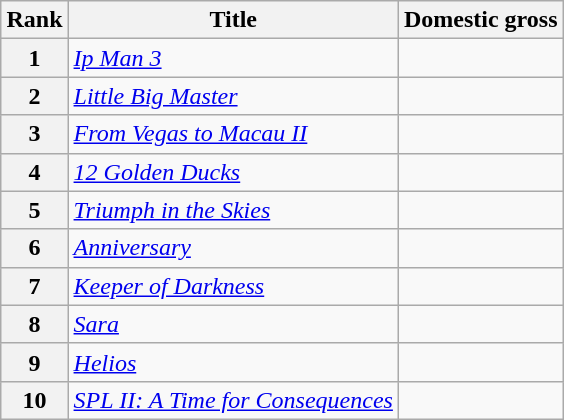<table class="wikitable sortable" style="margin:auto; margin:auto;">
<tr>
<th>Rank</th>
<th>Title</th>
<th>Domestic gross</th>
</tr>
<tr>
<th style="text-align:center;">1</th>
<td><em><a href='#'>Ip Man 3</a></em></td>
<td></td>
</tr>
<tr>
<th style="text-align:center;">2</th>
<td><em><a href='#'>Little Big Master</a></em></td>
<td></td>
</tr>
<tr>
<th style="text-align:center;">3</th>
<td><em><a href='#'>From Vegas to Macau II</a></em></td>
<td></td>
</tr>
<tr>
<th style="text-align:center;">4</th>
<td><em><a href='#'>12 Golden Ducks</a></em></td>
<td></td>
</tr>
<tr>
<th style="text-align:center;">5</th>
<td><em><a href='#'>Triumph in the Skies</a></em></td>
<td></td>
</tr>
<tr>
<th style="text-align:center;">6</th>
<td><em><a href='#'>Anniversary</a></em></td>
<td></td>
</tr>
<tr>
<th style="text-align:center;">7</th>
<td><em><a href='#'>Keeper of Darkness</a></em></td>
<td></td>
</tr>
<tr>
<th style="text-align:center;">8</th>
<td><em><a href='#'>Sara</a></em></td>
<td></td>
</tr>
<tr>
<th style="text-align:center;">9</th>
<td><em><a href='#'>Helios</a></em></td>
<td></td>
</tr>
<tr>
<th style="text-align:center;">10</th>
<td><em><a href='#'>SPL II: A Time for Consequences</a></em></td>
<td></td>
</tr>
</table>
